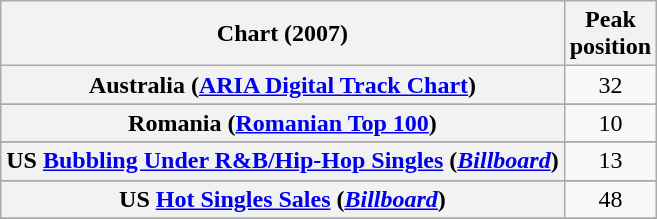<table class="wikitable sortable plainrowheaders" style="text-align:center;">
<tr>
<th>Chart (2007)</th>
<th>Peak<br>position</th>
</tr>
<tr>
<th scope="row">Australia (<a href='#'>ARIA Digital Track Chart</a>)</th>
<td style="text-align:center;">32</td>
</tr>
<tr>
</tr>
<tr>
</tr>
<tr>
</tr>
<tr>
<th scope="row">Romania (<a href='#'>Romanian Top 100</a>)</th>
<td>10</td>
</tr>
<tr>
</tr>
<tr>
<th scope="row">US <a href='#'>Bubbling Under R&B/Hip-Hop Singles</a> (<em><a href='#'>Billboard</a></em>)</th>
<td style="text-align:center;">13</td>
</tr>
<tr>
</tr>
<tr>
<th scope="row">US <a href='#'>Hot Singles Sales</a> (<em><a href='#'>Billboard</a></em>)</th>
<td style="text-align:center;">48</td>
</tr>
<tr>
</tr>
</table>
